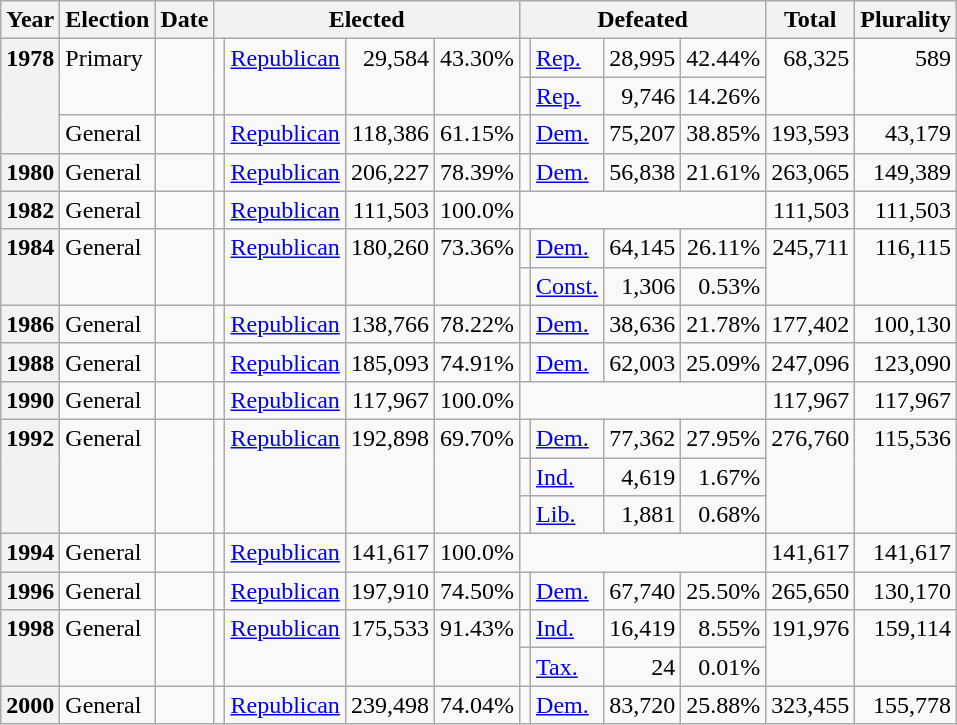<table class=wikitable>
<tr>
<th>Year</th>
<th>Election</th>
<th>Date</th>
<th ! colspan="4">Elected</th>
<th ! colspan="4">Defeated</th>
<th>Total</th>
<th>Plurality</th>
</tr>
<tr>
<th rowspan="3" valign="top">1978</th>
<td rowspan="2" valign="top">Primary</td>
<td rowspan="2" valign="top"></td>
<td rowspan="2" valign="top"></td>
<td rowspan="2" valign="top" ><a href='#'>Republican</a></td>
<td rowspan="2" valign="top" align="right">29,584</td>
<td rowspan="2" valign="top" align="right">43.30%</td>
<td valign="top"></td>
<td><a href='#'>Rep.</a></td>
<td valign="top" align="right">28,995</td>
<td valign="top" align="right">42.44%</td>
<td rowspan="2" valign="top" align="right">68,325</td>
<td rowspan="2" valign="top" align="right">589</td>
</tr>
<tr>
<td valign="top"></td>
<td><a href='#'>Rep.</a></td>
<td valign="top" align="right">9,746</td>
<td valign="top" align="right">14.26%</td>
</tr>
<tr>
<td valign="top">General</td>
<td valign="top"></td>
<td valign="top"></td>
<td valign="top" ><a href='#'>Republican</a></td>
<td valign="top" align="right">118,386</td>
<td valign="top" align="right">61.15%</td>
<td valign="top"></td>
<td><a href='#'>Dem.</a></td>
<td valign="top" align="right">75,207</td>
<td valign="top" align="right">38.85%</td>
<td valign="top" align="right">193,593</td>
<td valign="top" align="right">43,179</td>
</tr>
<tr>
<th valign="top">1980</th>
<td valign="top">General</td>
<td valign="top"></td>
<td valign="top"></td>
<td valign="top" ><a href='#'>Republican</a></td>
<td valign="top" align="right">206,227</td>
<td valign="top" align="right">78.39%</td>
<td valign="top"></td>
<td><a href='#'>Dem.</a></td>
<td valign="top" align="right">56,838</td>
<td valign="top" align="right">21.61%</td>
<td valign="top" align="right">263,065</td>
<td valign="top" align="right">149,389</td>
</tr>
<tr>
<th valign="top">1982</th>
<td valign="top">General</td>
<td valign="top"></td>
<td valign="top"></td>
<td valign="top" ><a href='#'>Republican</a></td>
<td valign="top" align="right">111,503</td>
<td valign="top" align="right">100.0%</td>
<td valign="top" colspan="4"></td>
<td valign="top" align="right">111,503</td>
<td valign="top" align="right">111,503</td>
</tr>
<tr>
<th rowspan="2" valign="top">1984</th>
<td rowspan="2" valign="top">General</td>
<td rowspan="2" valign="top"></td>
<td rowspan="2" valign="top"></td>
<td rowspan="2" valign="top" ><a href='#'>Republican</a></td>
<td rowspan="2" valign="top" align="right">180,260</td>
<td rowspan="2" valign="top" align="right">73.36%</td>
<td valign="top"></td>
<td><a href='#'>Dem.</a></td>
<td valign="top" align="right">64,145</td>
<td valign="top" align="right">26.11%</td>
<td rowspan="2" valign="top" align="right">245,711</td>
<td rowspan="2" valign="top" align="right">116,115</td>
</tr>
<tr>
<td valign="top"></td>
<td><a href='#'>Const.</a></td>
<td valign="top" align="right">1,306</td>
<td valign="top" align="right">0.53%</td>
</tr>
<tr>
<th valign="top">1986</th>
<td valign="top">General</td>
<td valign="top"></td>
<td valign="top"></td>
<td valign="top" ><a href='#'>Republican</a></td>
<td valign="top" align="right">138,766</td>
<td valign="top" align="right">78.22%</td>
<td valign="top"></td>
<td><a href='#'>Dem.</a></td>
<td valign="top" align="right">38,636</td>
<td valign="top" align="right">21.78%</td>
<td valign="top" align="right">177,402</td>
<td valign="top" align="right">100,130</td>
</tr>
<tr>
<th valign="top">1988</th>
<td valign="top">General</td>
<td valign="top"></td>
<td valign="top"></td>
<td valign="top" ><a href='#'>Republican</a></td>
<td valign="top" align="right">185,093</td>
<td valign="top" align="right">74.91%</td>
<td valign="top"></td>
<td><a href='#'>Dem.</a></td>
<td valign="top" align="right">62,003</td>
<td valign="top" align="right">25.09%</td>
<td valign="top" align="right">247,096</td>
<td valign="top" align="right">123,090</td>
</tr>
<tr>
<th valign="top">1990</th>
<td valign="top">General</td>
<td valign="top"></td>
<td valign="top"></td>
<td valign="top" ><a href='#'>Republican</a></td>
<td valign="top" align="right">117,967</td>
<td valign="top" align="right">100.0%</td>
<td valign="top" colspan="4"></td>
<td valign="top" align="right">117,967</td>
<td valign="top" align="right">117,967</td>
</tr>
<tr>
<th rowspan="3" valign="top">1992</th>
<td rowspan="3" valign="top">General</td>
<td rowspan="3" valign="top"></td>
<td rowspan="3" valign="top"></td>
<td rowspan="3" valign="top" ><a href='#'>Republican</a></td>
<td rowspan="3" valign="top" align="right">192,898</td>
<td rowspan="3" valign="top" align="right">69.70%</td>
<td valign="top"></td>
<td><a href='#'>Dem.</a></td>
<td valign="top" align="right">77,362</td>
<td valign="top" align="right">27.95%</td>
<td rowspan="3" valign="top" align="right">276,760</td>
<td rowspan="3" valign="top" align="right">115,536</td>
</tr>
<tr>
<td valign="top"></td>
<td><a href='#'>Ind.</a></td>
<td valign="top" align="right">4,619</td>
<td valign="top" align="right">1.67%</td>
</tr>
<tr>
<td valign="top"></td>
<td><a href='#'>Lib.</a></td>
<td valign="top" align="right">1,881</td>
<td valign="top" align="right">0.68%</td>
</tr>
<tr>
<th valign="top">1994</th>
<td valign="top">General</td>
<td valign="top"></td>
<td valign="top"></td>
<td valign="top" ><a href='#'>Republican</a></td>
<td valign="top" align="right">141,617</td>
<td valign="top" align="right">100.0%</td>
<td valign="top" colspan="4"></td>
<td valign="top" align="right">141,617</td>
<td valign="top" align="right">141,617</td>
</tr>
<tr>
<th valign="top">1996</th>
<td valign="top">General</td>
<td valign="top"></td>
<td valign="top"></td>
<td valign="top" ><a href='#'>Republican</a></td>
<td valign="top" align="right">197,910</td>
<td valign="top" align="right">74.50%</td>
<td valign="top"></td>
<td><a href='#'>Dem.</a></td>
<td valign="top" align="right">67,740</td>
<td valign="top" align="right">25.50%</td>
<td valign="top" align="right">265,650</td>
<td valign="top" align="right">130,170</td>
</tr>
<tr>
<th rowspan="2" valign="top">1998</th>
<td rowspan="2" valign="top">General</td>
<td rowspan="2" valign="top"></td>
<td rowspan="2" valign="top"></td>
<td rowspan="2" valign="top" ><a href='#'>Republican</a></td>
<td rowspan="2" valign="top" align="right">175,533</td>
<td rowspan="2" valign="top" align="right">91.43%</td>
<td valign="top"></td>
<td><a href='#'>Ind.</a></td>
<td valign="top" align="right">16,419</td>
<td valign="top" align="right">8.55%</td>
<td rowspan="2" valign="top" align="right">191,976</td>
<td rowspan="2" valign="top" align="right">159,114</td>
</tr>
<tr>
<td valign="top"></td>
<td><a href='#'>Tax.</a></td>
<td valign="top" align="right">24</td>
<td valign="top" align="right">0.01%</td>
</tr>
<tr>
<th valign="top">2000</th>
<td valign="top">General</td>
<td valign="top"></td>
<td valign="top"></td>
<td valign="top" ><a href='#'>Republican</a></td>
<td valign="top" align="right">239,498</td>
<td valign="top" align="right">74.04%</td>
<td valign="top"></td>
<td><a href='#'>Dem.</a></td>
<td valign="top" align="right">83,720</td>
<td valign="top" align="right">25.88%</td>
<td valign="top" align="right">323,455</td>
<td valign="top" align="right">155,778</td>
</tr>
</table>
